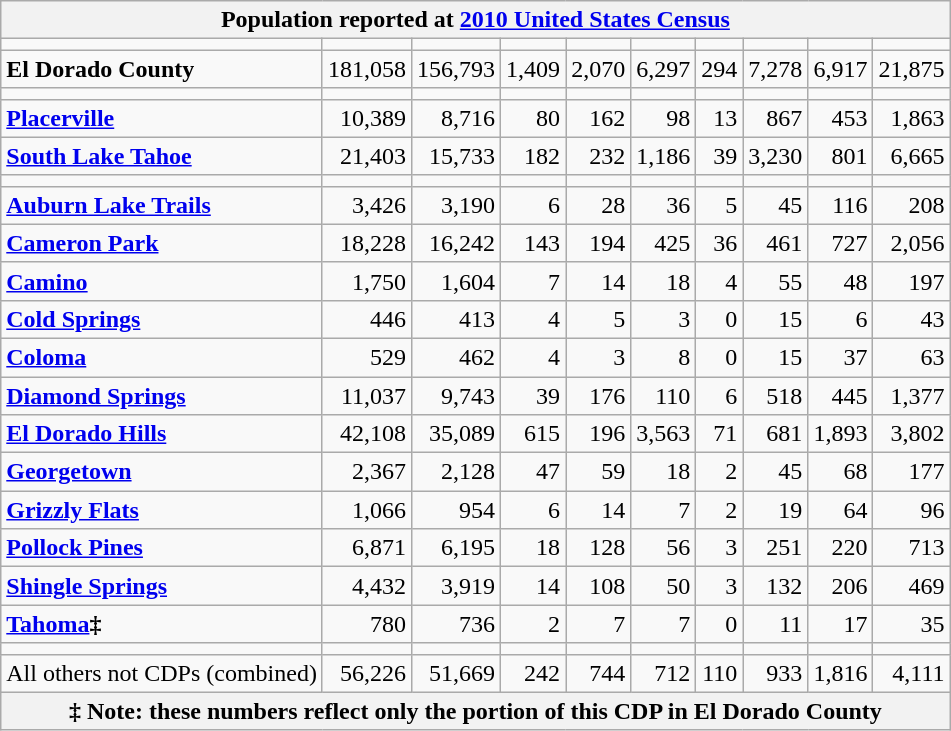<table class="wikitable collapsible collapsed">
<tr>
<th colspan="10">Population reported at <a href='#'>2010 United States Census</a></th>
</tr>
<tr>
<td></td>
<td></td>
<td></td>
<td></td>
<td></td>
<td></td>
<td></td>
<td></td>
<td></td>
<td></td>
</tr>
<tr>
<td><strong> El Dorado County</strong></td>
<td align="right">181,058</td>
<td align="right">156,793</td>
<td align="right">1,409</td>
<td align="right">2,070</td>
<td align="right">6,297</td>
<td align="right">294</td>
<td align="right">7,278</td>
<td align="right">6,917</td>
<td align="right">21,875</td>
</tr>
<tr>
<td></td>
<td></td>
<td></td>
<td></td>
<td></td>
<td></td>
<td></td>
<td></td>
<td></td>
<td></td>
</tr>
<tr>
<td><strong><a href='#'>Placerville</a></strong></td>
<td align="right">10,389</td>
<td align="right">8,716</td>
<td align="right">80</td>
<td align="right">162</td>
<td align="right">98</td>
<td align="right">13</td>
<td align="right">867</td>
<td align="right">453</td>
<td align="right">1,863</td>
</tr>
<tr>
<td><strong><a href='#'>South Lake Tahoe</a></strong></td>
<td align="right">21,403</td>
<td align="right">15,733</td>
<td align="right">182</td>
<td align="right">232</td>
<td align="right">1,186</td>
<td align="right">39</td>
<td align="right">3,230</td>
<td align="right">801</td>
<td align="right">6,665</td>
</tr>
<tr>
<td></td>
<td></td>
<td></td>
<td></td>
<td></td>
<td></td>
<td></td>
<td></td>
<td></td>
<td></td>
</tr>
<tr>
<td><strong><a href='#'>Auburn Lake Trails</a></strong></td>
<td align="right">3,426</td>
<td align="right">3,190</td>
<td align="right">6</td>
<td align="right">28</td>
<td align="right">36</td>
<td align="right">5</td>
<td align="right">45</td>
<td align="right">116</td>
<td align="right">208</td>
</tr>
<tr>
<td><strong><a href='#'>Cameron Park</a></strong></td>
<td align="right">18,228</td>
<td align="right">16,242</td>
<td align="right">143</td>
<td align="right">194</td>
<td align="right">425</td>
<td align="right">36</td>
<td align="right">461</td>
<td align="right">727</td>
<td align="right">2,056</td>
</tr>
<tr>
<td><strong><a href='#'>Camino</a></strong></td>
<td align="right">1,750</td>
<td align="right">1,604</td>
<td align="right">7</td>
<td align="right">14</td>
<td align="right">18</td>
<td align="right">4</td>
<td align="right">55</td>
<td align="right">48</td>
<td align="right">197</td>
</tr>
<tr>
<td><strong><a href='#'>Cold Springs</a></strong></td>
<td align="right">446</td>
<td align="right">413</td>
<td align="right">4</td>
<td align="right">5</td>
<td align="right">3</td>
<td align="right">0</td>
<td align="right">15</td>
<td align="right">6</td>
<td align="right">43</td>
</tr>
<tr>
<td><strong><a href='#'>Coloma</a></strong></td>
<td align="right">529</td>
<td align="right">462</td>
<td align="right">4</td>
<td align="right">3</td>
<td align="right">8</td>
<td align="right">0</td>
<td align="right">15</td>
<td align="right">37</td>
<td align="right">63</td>
</tr>
<tr>
<td><strong><a href='#'>Diamond Springs</a></strong></td>
<td align="right">11,037</td>
<td align="right">9,743</td>
<td align="right">39</td>
<td align="right">176</td>
<td align="right">110</td>
<td align="right">6</td>
<td align="right">518</td>
<td align="right">445</td>
<td align="right">1,377</td>
</tr>
<tr>
<td><strong><a href='#'>El Dorado Hills</a></strong></td>
<td align="right">42,108</td>
<td align="right">35,089</td>
<td align="right">615</td>
<td align="right">196</td>
<td align="right">3,563</td>
<td align="right">71</td>
<td align="right">681</td>
<td align="right">1,893</td>
<td align="right">3,802</td>
</tr>
<tr>
<td><strong><a href='#'>Georgetown</a></strong></td>
<td align="right">2,367</td>
<td align="right">2,128</td>
<td align="right">47</td>
<td align="right">59</td>
<td align="right">18</td>
<td align="right">2</td>
<td align="right">45</td>
<td align="right">68</td>
<td align="right">177</td>
</tr>
<tr>
<td><strong><a href='#'>Grizzly Flats</a></strong></td>
<td align="right">1,066</td>
<td align="right">954</td>
<td align="right">6</td>
<td align="right">14</td>
<td align="right">7</td>
<td align="right">2</td>
<td align="right">19</td>
<td align="right">64</td>
<td align="right">96</td>
</tr>
<tr>
<td><strong><a href='#'>Pollock Pines</a></strong></td>
<td align="right">6,871</td>
<td align="right">6,195</td>
<td align="right">18</td>
<td align="right">128</td>
<td align="right">56</td>
<td align="right">3</td>
<td align="right">251</td>
<td align="right">220</td>
<td align="right">713</td>
</tr>
<tr>
<td><strong><a href='#'>Shingle Springs</a></strong></td>
<td align="right">4,432</td>
<td align="right">3,919</td>
<td align="right">14</td>
<td align="right">108</td>
<td align="right">50</td>
<td align="right">3</td>
<td align="right">132</td>
<td align="right">206</td>
<td align="right">469</td>
</tr>
<tr>
<td><strong><a href='#'>Tahoma</a>‡</strong></td>
<td align="right">780</td>
<td align="right">736</td>
<td align="right">2</td>
<td align="right">7</td>
<td align="right">7</td>
<td align="right">0</td>
<td align="right">11</td>
<td align="right">17</td>
<td align="right">35</td>
</tr>
<tr>
<td></td>
<td></td>
<td></td>
<td></td>
<td></td>
<td></td>
<td></td>
<td></td>
<td></td>
<td></td>
</tr>
<tr>
<td>All others not CDPs (combined)</td>
<td align="right">56,226</td>
<td align="right">51,669</td>
<td align="right">242</td>
<td align="right">744</td>
<td align="right">712</td>
<td align="right">110</td>
<td align="right">933</td>
<td align="right">1,816</td>
<td align="right">4,111</td>
</tr>
<tr>
<th colspan="10">‡ Note: these numbers reflect only the portion of this CDP in El Dorado County</th>
</tr>
</table>
